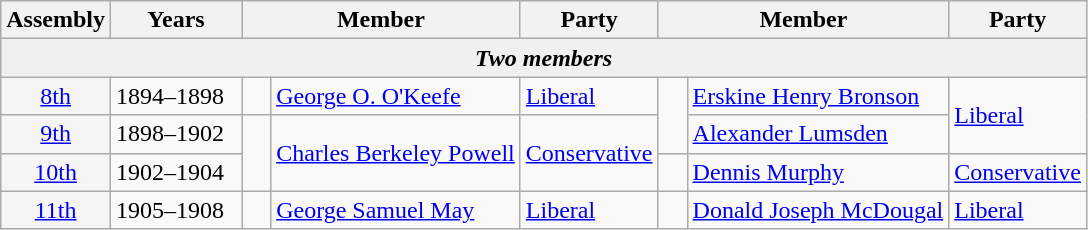<table class="wikitable">
<tr>
<th>Assembly</th>
<th style="width: 80px;">Years</th>
<th colspan="2">Member</th>
<th>Party</th>
<th colspan="2">Member</th>
<th>Party</th>
</tr>
<tr>
<td bgcolor="#F0F0F0" colspan="8" align="center"><strong><em>Two members</em></strong></td>
</tr>
<tr>
<td bgcolor="whitesmoke" align="center"><a href='#'>8th</a></td>
<td>1894–1898</td>
<td>   </td>
<td><a href='#'>George O. O'Keefe</a></td>
<td><a href='#'>Liberal</a></td>
<td rowspan="2" >   </td>
<td><a href='#'>Erskine Henry Bronson</a></td>
<td rowspan="2"><a href='#'>Liberal</a></td>
</tr>
<tr>
<td bgcolor="whitesmoke" align="center"><a href='#'>9th</a></td>
<td>1898–1902</td>
<td rowspan="2" >   </td>
<td rowspan="2"><a href='#'>Charles Berkeley Powell</a></td>
<td rowspan="2"><a href='#'>Conservative</a></td>
<td><a href='#'>Alexander Lumsden</a></td>
</tr>
<tr>
<td bgcolor="whitesmoke" align="center"><a href='#'>10th</a></td>
<td>1902–1904</td>
<td>   </td>
<td><a href='#'>Dennis Murphy</a></td>
<td><a href='#'>Conservative</a></td>
</tr>
<tr>
<td bgcolor="whitesmoke" align="center"><a href='#'>11th</a></td>
<td>1905–1908</td>
<td>   </td>
<td><a href='#'>George Samuel May</a></td>
<td><a href='#'>Liberal</a></td>
<td>   </td>
<td><a href='#'>Donald Joseph McDougal</a></td>
<td><a href='#'>Liberal</a></td>
</tr>
</table>
